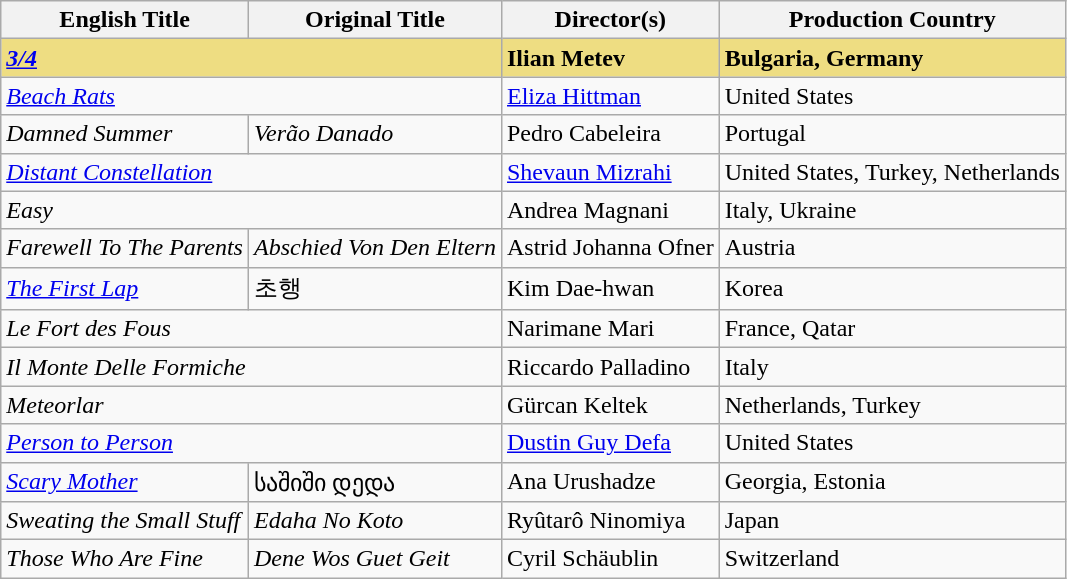<table class="wikitable">
<tr>
<th>English Title</th>
<th>Original Title</th>
<th>Director(s)</th>
<th>Production Country</th>
</tr>
<tr style="background:#eedd82">
<td colspan="2"><strong><em><a href='#'>3/4</a></em></strong></td>
<td><strong>Ilian Metev</strong></td>
<td><strong>Bulgaria, Germany</strong></td>
</tr>
<tr>
<td colspan="2"><em><a href='#'>Beach Rats</a></em></td>
<td><a href='#'>Eliza Hittman</a></td>
<td>United States</td>
</tr>
<tr>
<td><em>Damned Summer</em></td>
<td><em>Verão Danado</em></td>
<td>Pedro Cabeleira</td>
<td>Portugal</td>
</tr>
<tr>
<td colspan="2"><em><a href='#'>Distant Constellation</a></em></td>
<td><a href='#'>Shevaun Mizrahi</a></td>
<td>United States, Turkey, Netherlands</td>
</tr>
<tr>
<td colspan="2"><em>Easy</em></td>
<td>Andrea Magnani</td>
<td>Italy, Ukraine</td>
</tr>
<tr>
<td><em>Farewell To The Parents</em></td>
<td><em>Abschied Von Den Eltern</em></td>
<td>Astrid Johanna Ofner</td>
<td>Austria</td>
</tr>
<tr>
<td><em><a href='#'>The First Lap</a></em></td>
<td>초행</td>
<td>Kim Dae-hwan</td>
<td>Korea</td>
</tr>
<tr>
<td colspan="2"><em>Le Fort des Fous</em></td>
<td>Narimane Mari</td>
<td>France, Qatar</td>
</tr>
<tr>
<td colspan="2"><em>Il Monte Delle Formiche</em></td>
<td>Riccardo Palladino</td>
<td>Italy</td>
</tr>
<tr>
<td colspan="2"><em>Meteorlar</em></td>
<td>Gürcan Keltek</td>
<td>Netherlands, Turkey</td>
</tr>
<tr>
<td colspan="2"><em><a href='#'>Person to Person</a></em></td>
<td><a href='#'>Dustin Guy Defa</a></td>
<td>United States</td>
</tr>
<tr>
<td><em><a href='#'>Scary Mother</a></em></td>
<td>საშიში დედა</td>
<td>Ana Urushadze</td>
<td>Georgia, Estonia</td>
</tr>
<tr>
<td><em>Sweating the Small Stuff</em></td>
<td><em>Edaha No Koto</em></td>
<td>Ryûtarô Ninomiya</td>
<td>Japan</td>
</tr>
<tr>
<td><em>Those Who Are Fine</em></td>
<td><em>Dene Wos Guet Geit</em></td>
<td>Cyril Schäublin</td>
<td>Switzerland</td>
</tr>
</table>
